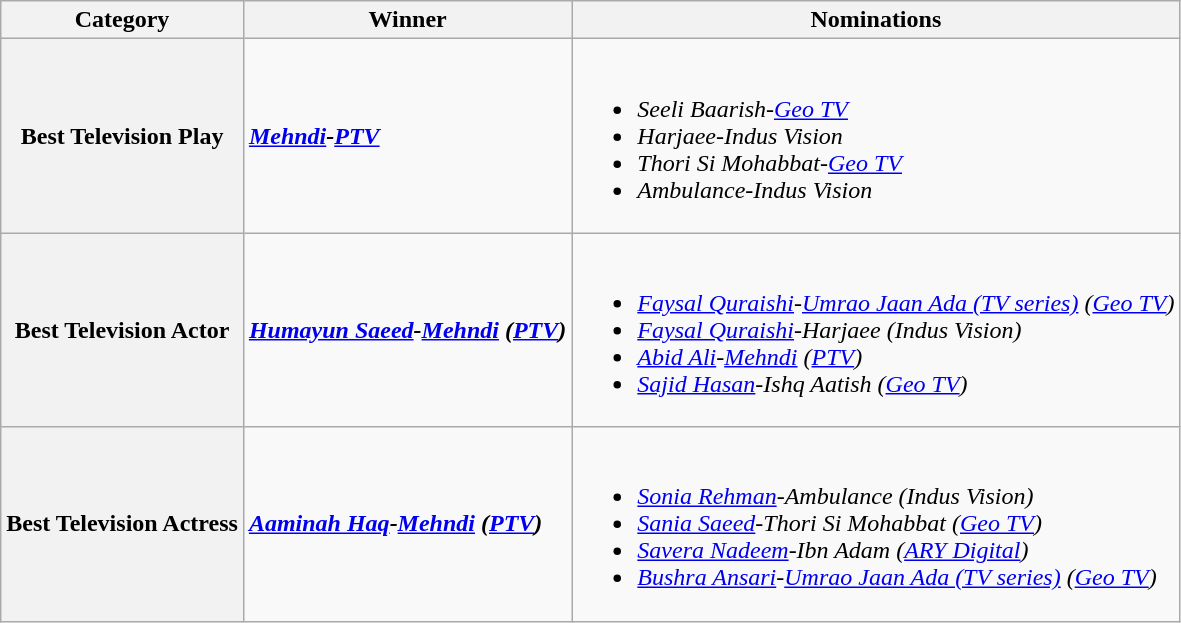<table class="wikitable style">
<tr>
<th>Category</th>
<th>Winner</th>
<th>Nominations</th>
</tr>
<tr>
<th><strong>Best Television Play</strong></th>
<td><strong><em><a href='#'>Mehndi</a>-<a href='#'>PTV</a></em></strong></td>
<td><br><ul><li><em>Seeli Baarish-<a href='#'>Geo TV</a></em></li><li><em>Harjaee-Indus Vision</em></li><li><em>Thori Si Mohabbat-<a href='#'>Geo TV</a></em></li><li><em>Ambulance-Indus Vision</em></li></ul></td>
</tr>
<tr>
<th><strong>Best Television Actor</strong></th>
<td><strong><em><a href='#'>Humayun Saeed</a>-<a href='#'>Mehndi</a> (<a href='#'>PTV</a>)</em></strong></td>
<td><br><ul><li><em><a href='#'>Faysal Quraishi</a>-<a href='#'>Umrao Jaan Ada (TV series)</a> (<a href='#'>Geo TV</a>)</em></li><li><em><a href='#'>Faysal Quraishi</a>-Harjaee (Indus Vision)</em></li><li><em><a href='#'>Abid Ali</a>-<a href='#'>Mehndi</a> (<a href='#'>PTV</a>)</em></li><li><em><a href='#'>Sajid Hasan</a>-Ishq Aatish (<a href='#'>Geo TV</a>)</em></li></ul></td>
</tr>
<tr>
<th><strong>Best Television Actress</strong></th>
<td><strong><em><a href='#'>Aaminah Haq</a>-<a href='#'>Mehndi</a> (<a href='#'>PTV</a>)</em></strong></td>
<td><br><ul><li><em><a href='#'>Sonia Rehman</a>-Ambulance (Indus Vision)</em></li><li><em><a href='#'>Sania Saeed</a>-Thori Si Mohabbat (<a href='#'>Geo TV</a>)</em></li><li><em><a href='#'>Savera Nadeem</a>-Ibn Adam (<a href='#'>ARY Digital</a>)</em></li><li><em><a href='#'>Bushra Ansari</a>-<a href='#'>Umrao Jaan Ada (TV series)</a> (<a href='#'>Geo TV</a>)</em></li></ul></td>
</tr>
</table>
